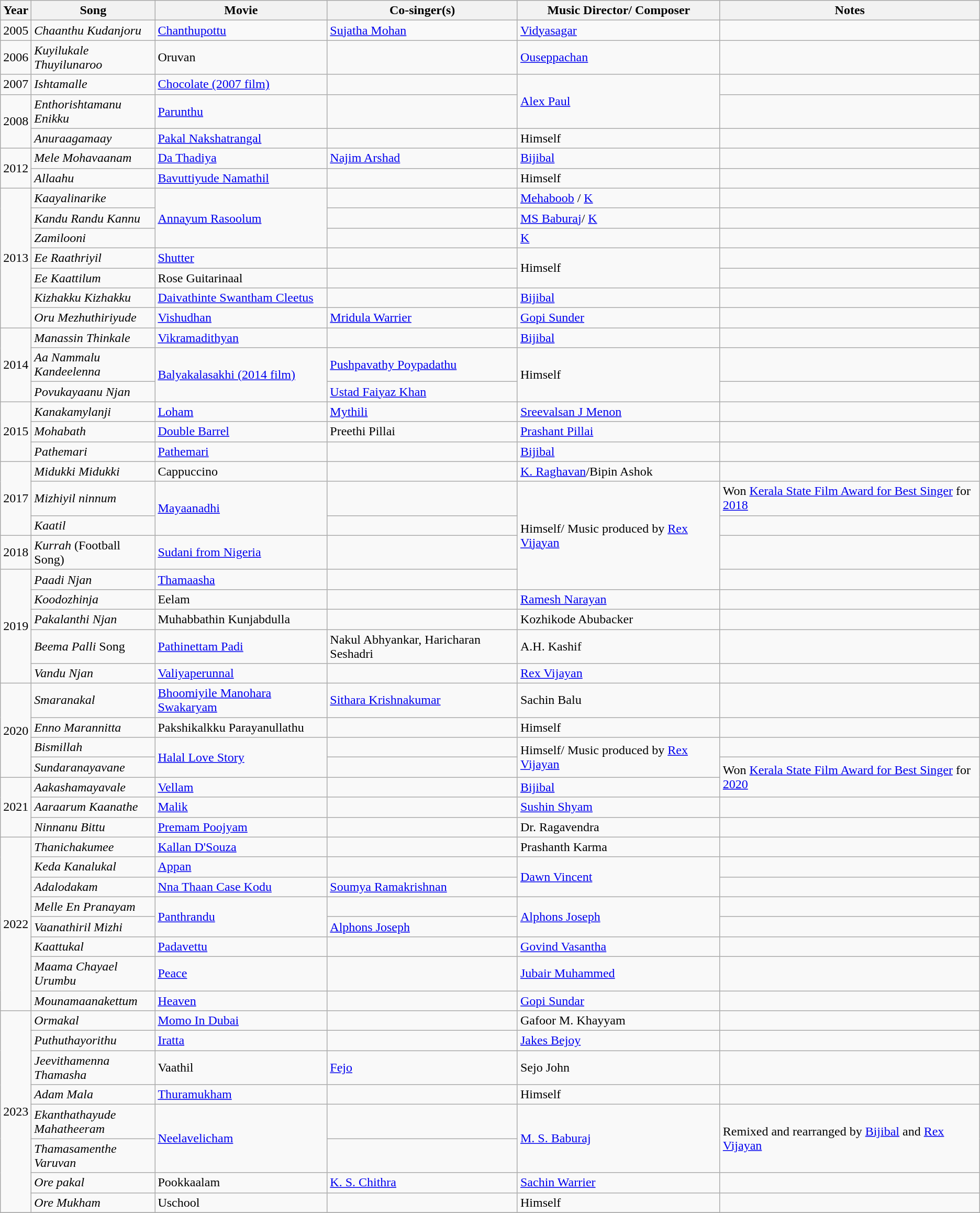<table class="wikitable">
<tr>
<th>Year</th>
<th width="150">Song</th>
<th>Movie</th>
<th>Co-singer(s)</th>
<th>Music Director/ Composer</th>
<th>Notes</th>
</tr>
<tr>
<td>2005</td>
<td><em>Chaanthu Kudanjoru</em></td>
<td><a href='#'>Chanthupottu</a></td>
<td><a href='#'>Sujatha Mohan</a></td>
<td><a href='#'>Vidyasagar</a></td>
<td></td>
</tr>
<tr>
<td>2006</td>
<td><em>Kuyilukale Thuyilunaroo</em></td>
<td>Oruvan</td>
<td></td>
<td><a href='#'>Ouseppachan</a></td>
<td></td>
</tr>
<tr>
<td>2007</td>
<td><em>Ishtamalle</em></td>
<td><a href='#'>Chocolate (2007 film)</a></td>
<td></td>
<td rowspan="2"><a href='#'>Alex Paul</a></td>
<td></td>
</tr>
<tr>
<td rowspan="2">2008</td>
<td><em>Enthorishtamanu Enikku</em></td>
<td><a href='#'>Parunthu</a></td>
<td></td>
<td></td>
</tr>
<tr>
<td><em>Anuraagamaay</em></td>
<td><a href='#'>Pakal Nakshatrangal</a></td>
<td></td>
<td>Himself</td>
<td></td>
</tr>
<tr>
<td rowspan="2">2012</td>
<td><em>Mele Mohavaanam</em></td>
<td><a href='#'>Da Thadiya</a></td>
<td><a href='#'>Najim Arshad</a></td>
<td><a href='#'>Bijibal</a></td>
<td></td>
</tr>
<tr>
<td><em>Allaahu</em></td>
<td><a href='#'>Bavuttiyude Namathil</a></td>
<td></td>
<td>Himself</td>
<td></td>
</tr>
<tr>
<td rowspan="7">2013</td>
<td><em>Kaayalinarike</em></td>
<td rowspan="3"><a href='#'>Annayum Rasoolum</a></td>
<td></td>
<td><a href='#'>Mehaboob</a> / <a href='#'>K</a></td>
<td></td>
</tr>
<tr>
<td><em>Kandu Randu Kannu</em></td>
<td></td>
<td><a href='#'>MS Baburaj</a>/ <a href='#'>K</a></td>
<td></td>
</tr>
<tr>
<td><em>Zamilooni</em></td>
<td></td>
<td><a href='#'>K</a></td>
<td></td>
</tr>
<tr>
<td><em>Ee Raathriyil</em></td>
<td><a href='#'>Shutter</a></td>
<td></td>
<td rowspan="2">Himself</td>
<td></td>
</tr>
<tr>
<td><em>Ee Kaattilum</em></td>
<td>Rose Guitarinaal</td>
<td></td>
<td></td>
</tr>
<tr>
<td><em>Kizhakku Kizhakku</em></td>
<td><a href='#'>Daivathinte Swantham Cleetus</a></td>
<td></td>
<td><a href='#'>Bijibal</a></td>
<td></td>
</tr>
<tr>
<td><em>Oru Mezhuthiriyude</em></td>
<td><a href='#'>Vishudhan</a></td>
<td><a href='#'>Mridula Warrier</a></td>
<td><a href='#'>Gopi Sunder</a></td>
<td></td>
</tr>
<tr>
<td rowspan="3">2014</td>
<td><em>Manassin Thinkale</em></td>
<td><a href='#'>Vikramadithyan</a></td>
<td></td>
<td><a href='#'>Bijibal</a></td>
<td></td>
</tr>
<tr>
<td><em>Aa Nammalu Kandeelenna</em></td>
<td rowspan="2"><a href='#'>Balyakalasakhi (2014 film)</a></td>
<td><a href='#'>Pushpavathy Poypadathu</a></td>
<td rowspan="2">Himself</td>
<td></td>
</tr>
<tr>
<td><em>Povukayaanu Njan</em></td>
<td><a href='#'>Ustad Faiyaz Khan</a></td>
<td></td>
</tr>
<tr>
<td rowspan="3">2015</td>
<td><em>Kanakamylanji</em></td>
<td><a href='#'>Loham</a></td>
<td><a href='#'>Mythili</a></td>
<td><a href='#'>Sreevalsan J Menon</a></td>
<td></td>
</tr>
<tr>
<td><em>Mohabath</em></td>
<td><a href='#'>Double Barrel</a></td>
<td>Preethi Pillai</td>
<td><a href='#'>Prashant Pillai</a></td>
<td></td>
</tr>
<tr>
<td><em>Pathemari</em></td>
<td><a href='#'>Pathemari</a></td>
<td></td>
<td><a href='#'>Bijibal</a></td>
<td></td>
</tr>
<tr>
<td rowspan="3">2017</td>
<td><em>Midukki Midukki</em></td>
<td>Cappuccino</td>
<td></td>
<td><a href='#'>K. Raghavan</a>/Bipin Ashok</td>
<td></td>
</tr>
<tr>
<td><em>Mizhiyil ninnum</em></td>
<td rowspan="2"><a href='#'>Mayaanadhi</a></td>
<td></td>
<td rowspan="4">Himself/ Music produced by <a href='#'>Rex Vijayan</a></td>
<td rowspan="1">Won <a href='#'>Kerala State Film Award for Best Singer</a> for <a href='#'>2018</a></td>
</tr>
<tr>
<td><em>Kaatil</em></td>
<td></td>
<td></td>
</tr>
<tr>
<td>2018</td>
<td><em>Kurrah</em> (Football Song)</td>
<td><a href='#'>Sudani from Nigeria</a></td>
<td></td>
<td></td>
</tr>
<tr>
<td rowspan="5">2019</td>
<td><em>Paadi Njan</em></td>
<td><a href='#'>Thamaasha</a></td>
<td></td>
<td></td>
</tr>
<tr>
<td><em>Koodozhinja</em></td>
<td>Eelam</td>
<td></td>
<td><a href='#'>Ramesh Narayan</a></td>
<td></td>
</tr>
<tr>
<td><em>Pakalanthi Njan</em></td>
<td>Muhabbathin Kunjabdulla</td>
<td></td>
<td>Kozhikode Abubacker</td>
<td></td>
</tr>
<tr>
<td><em>Beema Palli</em> Song</td>
<td><a href='#'>Pathinettam Padi</a></td>
<td>Nakul Abhyankar, Haricharan Seshadri</td>
<td>A.H. Kashif</td>
<td></td>
</tr>
<tr>
<td><em>Vandu Njan</em></td>
<td><a href='#'>Valiyaperunnal</a></td>
<td></td>
<td><a href='#'>Rex Vijayan</a></td>
<td></td>
</tr>
<tr>
<td rowspan="4">2020</td>
<td><em>Smaranakal</em></td>
<td><a href='#'>Bhoomiyile Manohara Swakaryam</a></td>
<td><a href='#'>Sithara Krishnakumar</a></td>
<td>Sachin Balu</td>
<td></td>
</tr>
<tr>
<td><em>Enno Marannitta</em></td>
<td>Pakshikalkku Parayanullathu</td>
<td></td>
<td>Himself</td>
<td></td>
</tr>
<tr>
<td><em>Bismillah</em></td>
<td rowspan="2"><a href='#'>Halal Love Story</a></td>
<td></td>
<td rowspan="2">Himself/ Music produced by <a href='#'>Rex Vijayan</a></td>
<td></td>
</tr>
<tr>
<td><em>Sundaranayavane</em></td>
<td></td>
<td rowspan="2">Won <a href='#'>Kerala State Film Award for Best Singer</a> for <a href='#'>2020</a></td>
</tr>
<tr>
<td rowspan="3">2021</td>
<td><em>Aakashamayavale</em></td>
<td><a href='#'>Vellam</a></td>
<td></td>
<td><a href='#'>Bijibal</a></td>
</tr>
<tr>
<td><em>Aaraarum Kaanathe</em></td>
<td><a href='#'>Malik</a></td>
<td></td>
<td><a href='#'>Sushin Shyam</a></td>
<td></td>
</tr>
<tr>
<td><em>Ninnanu Bittu</em></td>
<td><a href='#'>Premam Poojyam</a></td>
<td></td>
<td>Dr. Ragavendra</td>
<td></td>
</tr>
<tr>
<td rowspan="8">2022</td>
<td><em>Thanichakumee</em></td>
<td><a href='#'>Kallan D'Souza</a></td>
<td></td>
<td>Prashanth Karma</td>
<td></td>
</tr>
<tr>
<td><em>Keda Kanalukal</em></td>
<td><a href='#'>Appan</a></td>
<td></td>
<td rowspan=2><a href='#'>Dawn Vincent</a></td>
<td></td>
</tr>
<tr>
<td><em>Adalodakam</em></td>
<td><a href='#'>Nna Thaan Case Kodu</a></td>
<td><a href='#'>Soumya Ramakrishnan</a></td>
<td></td>
</tr>
<tr>
<td><em>Melle En Pranayam</em></td>
<td rowspan="2"><a href='#'>Panthrandu</a></td>
<td></td>
<td rowspan="2"><a href='#'>Alphons Joseph</a></td>
<td></td>
</tr>
<tr>
<td><em>Vaanathiril Mizhi</em></td>
<td><a href='#'>Alphons Joseph</a></td>
<td></td>
</tr>
<tr>
<td><em>Kaattukal</em></td>
<td><a href='#'>Padavettu</a></td>
<td></td>
<td><a href='#'>Govind Vasantha</a></td>
<td></td>
</tr>
<tr>
<td><em>Maama Chayael Urumbu</em> </td>
<td><a href='#'>Peace</a></td>
<td></td>
<td><a href='#'>Jubair Muhammed</a></td>
<td></td>
</tr>
<tr>
<td><em>Mounamaanakettum</em></td>
<td><a href='#'>Heaven</a></td>
<td></td>
<td><a href='#'>Gopi Sundar</a></td>
<td></td>
</tr>
<tr>
<td rowspan=8>2023</td>
<td><em>Ormakal</em></td>
<td><a href='#'>Momo In Dubai</a></td>
<td></td>
<td>Gafoor M. Khayyam</td>
<td></td>
</tr>
<tr>
<td><em>Puthuthayorithu</em></td>
<td><a href='#'>Iratta</a></td>
<td></td>
<td><a href='#'>Jakes Bejoy</a></td>
<td></td>
</tr>
<tr>
<td><em>Jeevithamenna Thamasha</em></td>
<td>Vaathil</td>
<td><a href='#'>Fejo</a></td>
<td>Sejo John</td>
<td></td>
</tr>
<tr>
<td><em>Adam Mala</em></td>
<td><a href='#'>Thuramukham</a></td>
<td></td>
<td>Himself</td>
<td></td>
</tr>
<tr>
<td><em>Ekanthathayude Mahatheeram</em></td>
<td rowspan=2><a href='#'>Neelavelicham</a></td>
<td></td>
<td rowspan=2><a href='#'>M. S. Baburaj</a></td>
<td rowspan=2>Remixed and rearranged by <a href='#'>Bijibal</a> and <a href='#'>Rex Vijayan</a></td>
</tr>
<tr>
<td><em>Thamasamenthe Varuvan</em></td>
<td></td>
</tr>
<tr>
<td><em>Ore pakal</em></td>
<td>Pookkaalam</td>
<td><a href='#'>K. S. Chithra</a></td>
<td><a href='#'>Sachin Warrier</a></td>
<td></td>
</tr>
<tr>
<td><em>Ore Mukham</em></td>
<td>Uschool</td>
<td></td>
<td>Himself</td>
<td></td>
</tr>
<tr>
</tr>
</table>
